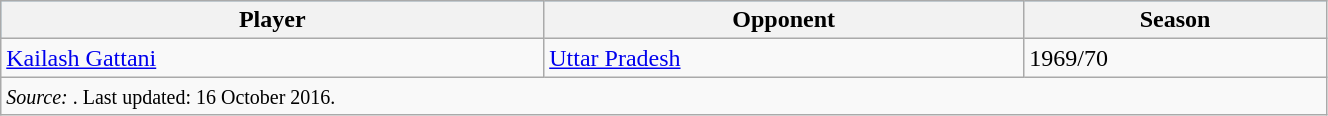<table class="wikitable" width=70%>
<tr bgcolor=#87cefa>
<th>Player</th>
<th>Opponent</th>
<th>Season</th>
</tr>
<tr>
<td><a href='#'>Kailash Gattani</a></td>
<td><a href='#'>Uttar Pradesh</a></td>
<td>1969/70</td>
</tr>
<tr>
<td colspan=3><small><em>Source:  </em>. Last updated: 16 October 2016.</small></td>
</tr>
</table>
